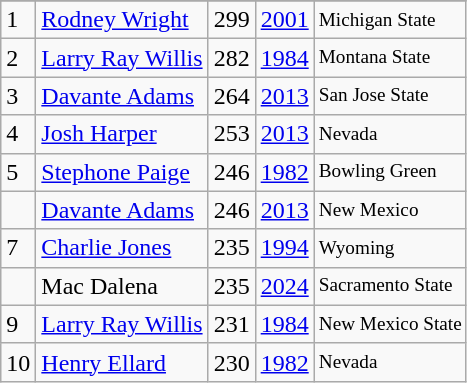<table class="wikitable">
<tr>
</tr>
<tr>
<td>1</td>
<td><a href='#'>Rodney Wright</a></td>
<td>299</td>
<td><a href='#'>2001</a></td>
<td style="font-size:80%;">Michigan State</td>
</tr>
<tr>
<td>2</td>
<td><a href='#'>Larry Ray Willis</a></td>
<td>282</td>
<td><a href='#'>1984</a></td>
<td style="font-size:80%;">Montana State</td>
</tr>
<tr>
<td>3</td>
<td><a href='#'>Davante Adams</a></td>
<td>264</td>
<td><a href='#'>2013</a></td>
<td style="font-size:80%;">San Jose State</td>
</tr>
<tr>
<td>4</td>
<td><a href='#'>Josh Harper</a></td>
<td>253</td>
<td><a href='#'>2013</a></td>
<td style="font-size:80%;">Nevada</td>
</tr>
<tr>
<td>5</td>
<td><a href='#'>Stephone Paige</a></td>
<td>246</td>
<td><a href='#'>1982</a></td>
<td style="font-size:80%;">Bowling Green</td>
</tr>
<tr>
<td></td>
<td><a href='#'>Davante Adams</a></td>
<td>246</td>
<td><a href='#'>2013</a></td>
<td style="font-size:80%;">New Mexico</td>
</tr>
<tr>
<td>7</td>
<td><a href='#'>Charlie Jones</a></td>
<td>235</td>
<td><a href='#'>1994</a></td>
<td style="font-size:80%;">Wyoming</td>
</tr>
<tr>
<td></td>
<td>Mac Dalena</td>
<td>235</td>
<td><a href='#'>2024</a></td>
<td style="font-size:80%;">Sacramento State</td>
</tr>
<tr>
<td>9</td>
<td><a href='#'>Larry Ray Willis</a></td>
<td>231</td>
<td><a href='#'>1984</a></td>
<td style="font-size:80%;">New Mexico State</td>
</tr>
<tr>
<td>10</td>
<td><a href='#'>Henry Ellard</a></td>
<td>230</td>
<td><a href='#'>1982</a></td>
<td style="font-size:80%;">Nevada</td>
</tr>
</table>
